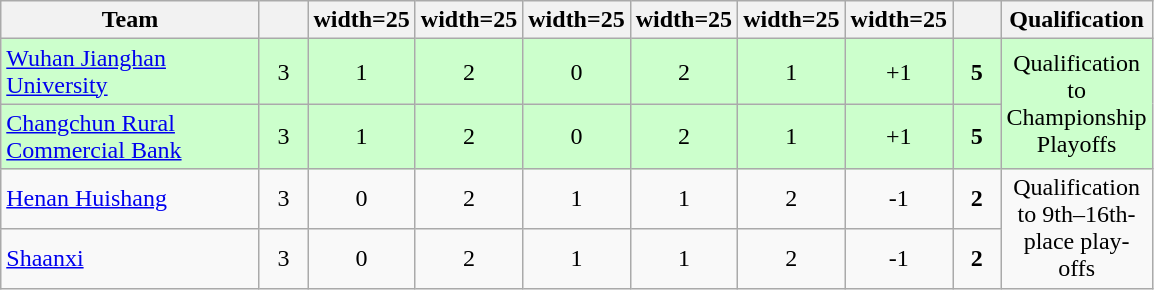<table class="wikitable" style="text-align: center;">
<tr>
<th style="width:165px;">Team</th>
<th width=25></th>
<th>width=25</th>
<th>width=25</th>
<th>width=25</th>
<th>width=25</th>
<th>width=25</th>
<th>width=25</th>
<th width=25></th>
<th width=50>Qualification</th>
</tr>
<tr style="background:#cfc;">
<td align="left"><a href='#'>Wuhan Jianghan University</a></td>
<td>3</td>
<td>1</td>
<td>2</td>
<td>0</td>
<td>2</td>
<td>1</td>
<td>+1</td>
<td><strong>5</strong></td>
<td rowspan=2 align="center">Qualification to Championship Playoffs</td>
</tr>
<tr style="background:#cfc;">
<td align="left"><a href='#'>Changchun Rural Commercial Bank</a></td>
<td>3</td>
<td>1</td>
<td>2</td>
<td>0</td>
<td>2</td>
<td>1</td>
<td>+1</td>
<td><strong>5</strong></td>
</tr>
<tr>
<td align="left"><a href='#'>Henan Huishang</a></td>
<td>3</td>
<td>0</td>
<td>2</td>
<td>1</td>
<td>1</td>
<td>2</td>
<td>-1</td>
<td><strong>2</strong></td>
<td rowspan=2 align="center">Qualification to 9th–16th-place play-offs</td>
</tr>
<tr>
<td align="left"><a href='#'>Shaanxi</a></td>
<td>3</td>
<td>0</td>
<td>2</td>
<td>1</td>
<td>1</td>
<td>2</td>
<td>-1</td>
<td><strong>2</strong></td>
</tr>
</table>
